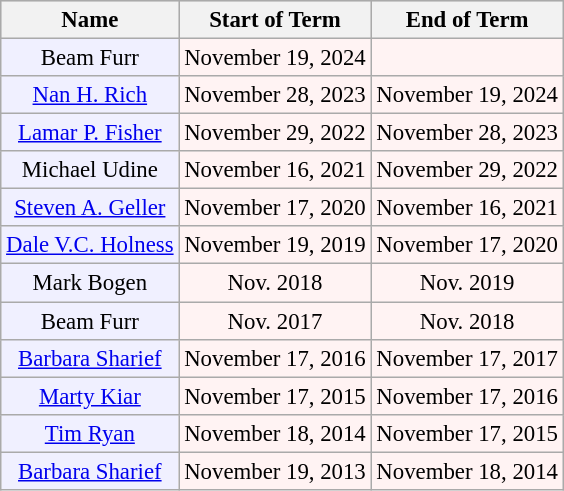<table class="wikitable" align = right style="margin:auto; font-size:95%;">
<tr style="background:lightgrey;">
<th>Name</th>
<th>Start of Term</th>
<th>End of Term</th>
</tr>
<tr>
<td style="text-align:center; background:#f0f0ff;">Beam Furr</td>
<td style="text-align:center; background:#fff3f3;">November 19, 2024</td>
<td style="text-align:center; background:#fff3f3;"></td>
</tr>
<tr>
<td style="text-align:center; background:#f0f0ff;"><a href='#'>Nan H. Rich</a></td>
<td style="text-align:center; background:#fff3f3;">November 28, 2023</td>
<td style="text-align:center; background:#fff3f3;">November 19, 2024</td>
</tr>
<tr>
<td style="text-align:center; background:#f0f0ff;"><a href='#'>Lamar P. Fisher</a></td>
<td style="text-align:center; background:#fff3f3;">November 29, 2022</td>
<td style="text-align:center; background:#fff3f3;">November 28, 2023</td>
</tr>
<tr>
<td style="text-align:center; background:#f0f0ff;">Michael Udine</td>
<td style="text-align:center; background:#fff3f3;">November 16, 2021</td>
<td style="text-align:center; background:#fff3f3;">November 29, 2022</td>
</tr>
<tr>
<td style="text-align:center; background:#f0f0ff;"><a href='#'>Steven A. Geller</a></td>
<td style="text-align:center; background:#fff3f3;">November 17, 2020</td>
<td style="text-align:center; background:#fff3f3;">November 16, 2021</td>
</tr>
<tr>
<td style="text-align:center; background:#f0f0ff;"><a href='#'>Dale V.C. Holness</a></td>
<td style="text-align:center; background:#fff3f3;">November 19, 2019</td>
<td style="text-align:center; background:#fff3f3;">November 17, 2020</td>
</tr>
<tr>
<td style="text-align:center; background:#f0f0ff;">Mark Bogen</td>
<td style="text-align:center; background:#fff3f3;">Nov. 2018</td>
<td style="text-align:center; background:#fff3f3;">Nov. 2019</td>
</tr>
<tr>
<td style="text-align:center; background:#f0f0ff;">Beam Furr</td>
<td style="text-align:center; background:#fff3f3;">Nov. 2017</td>
<td style="text-align:center; background:#fff3f3;">Nov. 2018</td>
</tr>
<tr>
<td style="text-align:center; background:#f0f0ff;"><a href='#'>Barbara Sharief</a></td>
<td style="text-align:center; background:#fff3f3;">November 17, 2016</td>
<td style="text-align:center; background:#fff3f3;">November 17, 2017</td>
</tr>
<tr>
<td style="text-align:center; background:#f0f0ff;"><a href='#'>Marty Kiar</a></td>
<td style="text-align:center; background:#fff3f3;">November 17, 2015</td>
<td style="text-align:center; background:#fff3f3;">November 17, 2016</td>
</tr>
<tr>
<td style="text-align:center; background:#f0f0ff;"><a href='#'>Tim Ryan</a></td>
<td style="text-align:center; background:#fff3f3;">November 18, 2014</td>
<td style="text-align:center; background:#fff3f3;">November 17, 2015</td>
</tr>
<tr>
<td style="text-align:center; background:#f0f0ff;"><a href='#'>Barbara Sharief</a></td>
<td style="text-align:center; background:#fff3f3;">November 19, 2013</td>
<td style="text-align:center; background:#fff3f3;">November 18, 2014</td>
</tr>
</table>
